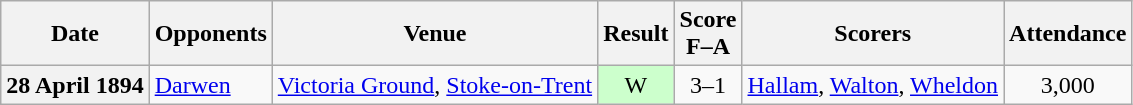<table class="wikitable plainrowheaders" style=text-align:center>
<tr>
<th scope=col>Date</th>
<th scope=col>Opponents</th>
<th scope=col>Venue</th>
<th scope=col>Result</th>
<th scope=col>Score<br>F–A</th>
<th scope=col>Scorers</th>
<th scope=col>Attendance</th>
</tr>
<tr>
<th scope=row>28 April 1894</th>
<td style=text-align:left><a href='#'>Darwen</a></td>
<td style=text-align:left><a href='#'>Victoria Ground</a>, <a href='#'>Stoke-on-Trent</a></td>
<td style=background:#cfc>W</td>
<td>3–1</td>
<td style=text-align:left><a href='#'>Hallam</a>, <a href='#'>Walton</a>, <a href='#'>Wheldon</a></td>
<td>3,000</td>
</tr>
</table>
